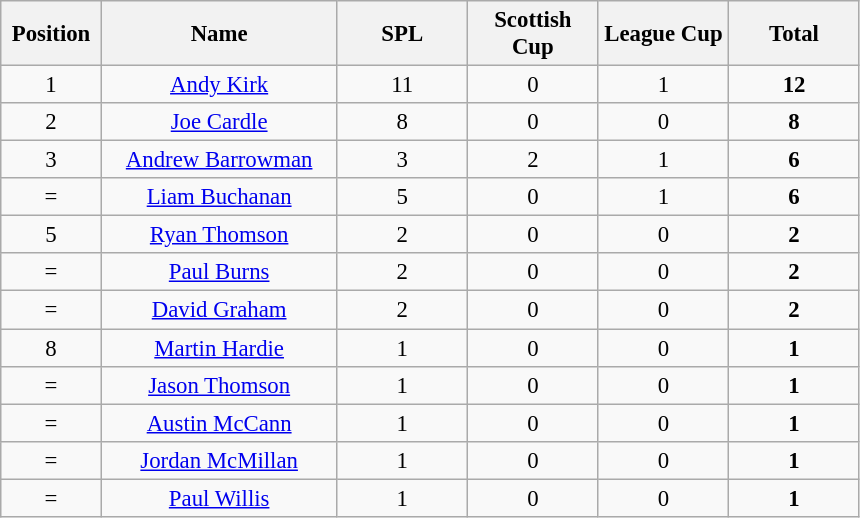<table class="wikitable" style="font-size: 95%; text-align: center;">
<tr>
<th width=60>Position</th>
<th width=150>Name</th>
<th width=80>SPL</th>
<th width=80>Scottish Cup</th>
<th width=80>League Cup</th>
<th width=80>Total</th>
</tr>
<tr>
<td>1</td>
<td><a href='#'>Andy Kirk</a></td>
<td>11</td>
<td>0</td>
<td>1</td>
<td><strong>12</strong></td>
</tr>
<tr>
<td>2</td>
<td><a href='#'>Joe Cardle</a></td>
<td>8</td>
<td>0</td>
<td>0</td>
<td><strong>8</strong></td>
</tr>
<tr>
<td>3</td>
<td><a href='#'>Andrew Barrowman</a></td>
<td>3</td>
<td>2</td>
<td>1</td>
<td><strong>6</strong></td>
</tr>
<tr>
<td>=</td>
<td><a href='#'>Liam Buchanan</a></td>
<td>5</td>
<td>0</td>
<td>1</td>
<td><strong>6</strong></td>
</tr>
<tr>
<td>5</td>
<td><a href='#'>Ryan Thomson</a></td>
<td>2</td>
<td>0</td>
<td>0</td>
<td><strong>2</strong></td>
</tr>
<tr>
<td>=</td>
<td><a href='#'>Paul Burns</a></td>
<td>2</td>
<td>0</td>
<td>0</td>
<td><strong>2</strong></td>
</tr>
<tr>
<td>=</td>
<td><a href='#'>David Graham</a></td>
<td>2</td>
<td>0</td>
<td>0</td>
<td><strong>2</strong></td>
</tr>
<tr>
<td>8</td>
<td><a href='#'>Martin Hardie</a></td>
<td>1</td>
<td>0</td>
<td>0</td>
<td><strong>1</strong></td>
</tr>
<tr>
<td>=</td>
<td><a href='#'>Jason Thomson</a></td>
<td>1</td>
<td>0</td>
<td>0</td>
<td><strong>1</strong></td>
</tr>
<tr>
<td>=</td>
<td><a href='#'>Austin McCann</a></td>
<td>1</td>
<td>0</td>
<td>0</td>
<td><strong>1</strong></td>
</tr>
<tr>
<td>=</td>
<td><a href='#'>Jordan McMillan</a></td>
<td>1</td>
<td>0</td>
<td>0</td>
<td><strong>1</strong></td>
</tr>
<tr>
<td>=</td>
<td><a href='#'>Paul Willis</a></td>
<td>1</td>
<td>0</td>
<td>0</td>
<td><strong>1</strong></td>
</tr>
</table>
